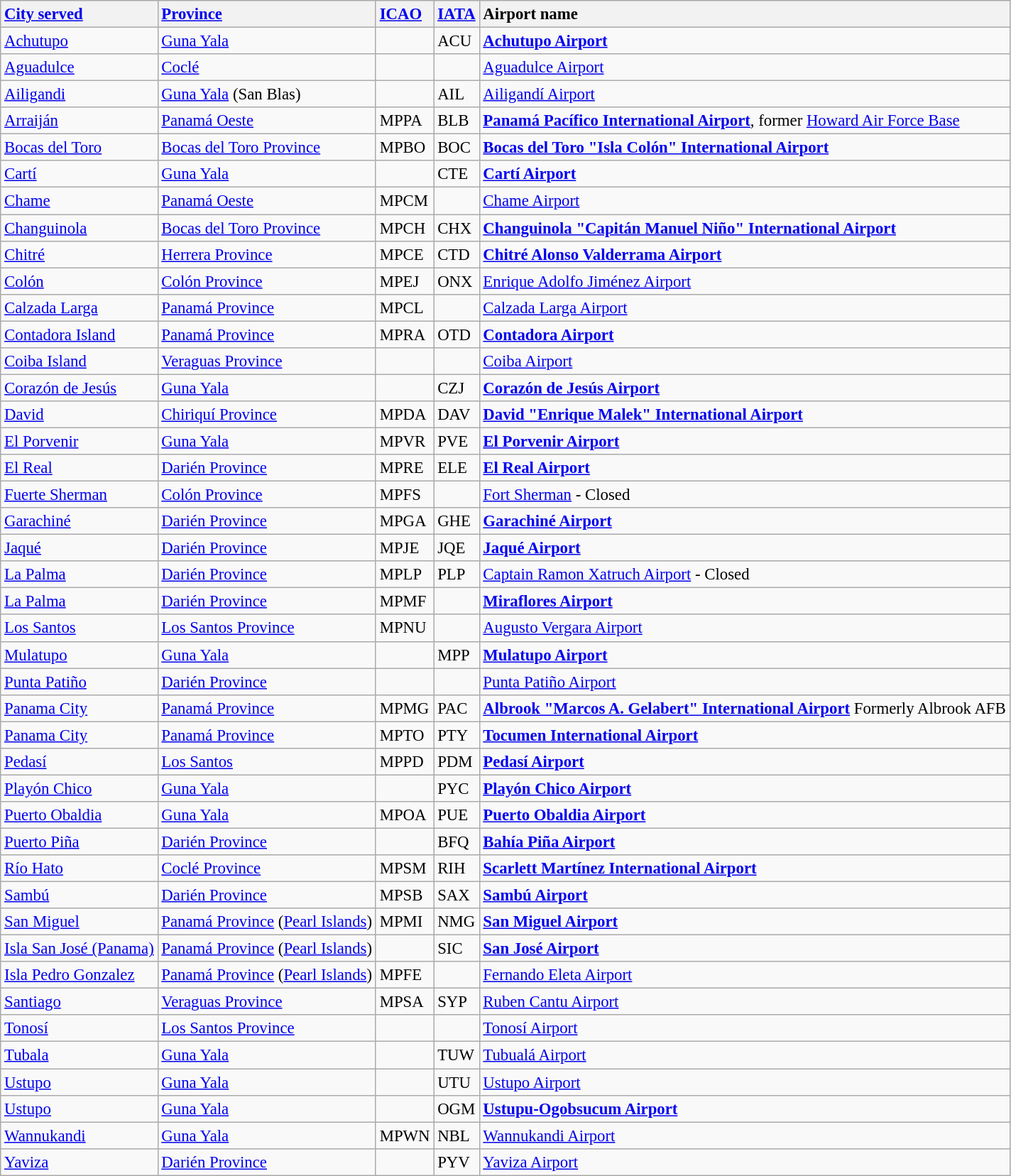<table class="wikitable sortable" style="font-size:95%;">
<tr valign=baseline>
<th style="text-align:left;"><a href='#'>City served</a></th>
<th style="text-align:left;"><a href='#'>Province</a></th>
<th style="text-align:left;"><a href='#'>ICAO</a></th>
<th style="text-align:left;"><a href='#'>IATA</a></th>
<th style="text-align:left;">Airport name</th>
</tr>
<tr valign=top>
<td><a href='#'>Achutupo</a></td>
<td><a href='#'>Guna Yala</a></td>
<td></td>
<td>ACU</td>
<td><strong><a href='#'>Achutupo Airport</a></strong></td>
</tr>
<tr valign=top>
<td><a href='#'>Aguadulce</a></td>
<td><a href='#'>Coclé</a></td>
<td></td>
<td></td>
<td><a href='#'>Aguadulce Airport</a></td>
</tr>
<tr valign=top>
<td><a href='#'>Ailigandi</a></td>
<td><a href='#'>Guna Yala</a> (San Blas)</td>
<td></td>
<td>AIL</td>
<td><a href='#'>Ailigandí Airport</a></td>
</tr>
<tr valign=top>
<td><a href='#'>Arraiján</a></td>
<td><a href='#'>Panamá Oeste</a></td>
<td>MPPA</td>
<td>BLB</td>
<td><strong><a href='#'>Panamá Pacífico International Airport</a></strong>, former <a href='#'>Howard Air Force Base</a></td>
</tr>
<tr valign=top>
<td><a href='#'>Bocas del Toro</a></td>
<td><a href='#'>Bocas del Toro Province</a></td>
<td>MPBO</td>
<td>BOC</td>
<td><strong><a href='#'>Bocas del Toro "Isla Colón" International Airport</a></strong>  </td>
</tr>
<tr valign=top>
<td><a href='#'>Cartí</a></td>
<td><a href='#'>Guna Yala</a></td>
<td></td>
<td>CTE</td>
<td><strong><a href='#'>Cartí Airport</a></strong></td>
</tr>
<tr valign=top>
<td><a href='#'>Chame</a></td>
<td><a href='#'>Panamá Oeste</a></td>
<td>MPCM</td>
<td></td>
<td><a href='#'>Chame Airport</a></td>
</tr>
<tr valign=top>
<td><a href='#'>Changuinola</a></td>
<td><a href='#'>Bocas del Toro Province</a></td>
<td>MPCH</td>
<td>CHX</td>
<td><strong><a href='#'>Changuinola "Capitán Manuel Niño" International Airport</a></strong>  </td>
</tr>
<tr valign=top>
<td><a href='#'>Chitré</a></td>
<td><a href='#'>Herrera Province</a></td>
<td>MPCE</td>
<td>CTD</td>
<td><strong><a href='#'>Chitré Alonso Valderrama Airport</a></strong> </td>
</tr>
<tr valign=top>
<td><a href='#'>Colón</a></td>
<td><a href='#'>Colón Province</a></td>
<td>MPEJ</td>
<td>ONX</td>
<td><a href='#'>Enrique Adolfo Jiménez Airport</a> </td>
</tr>
<tr valign=top>
<td><a href='#'>Calzada Larga</a></td>
<td><a href='#'>Panamá Province</a></td>
<td>MPCL</td>
<td></td>
<td><a href='#'>Calzada Larga Airport</a></td>
</tr>
<tr valign=top>
<td><a href='#'>Contadora Island</a></td>
<td><a href='#'>Panamá Province</a></td>
<td>MPRA</td>
<td>OTD</td>
<td><strong><a href='#'>Contadora Airport</a></strong></td>
</tr>
<tr valign=top>
<td><a href='#'>Coiba Island</a></td>
<td><a href='#'>Veraguas Province</a></td>
<td></td>
<td></td>
<td><a href='#'>Coiba Airport</a></td>
</tr>
<tr valign=top>
<td><a href='#'>Corazón de Jesús</a></td>
<td><a href='#'>Guna Yala</a></td>
<td></td>
<td>CZJ</td>
<td><strong><a href='#'>Corazón de Jesús Airport</a></strong></td>
</tr>
<tr valign=top>
<td><a href='#'>David</a></td>
<td><a href='#'>Chiriquí Province</a></td>
<td>MPDA</td>
<td>DAV</td>
<td><strong><a href='#'>David "Enrique Malek" International Airport</a></strong>  </td>
</tr>
<tr valign=top>
<td><a href='#'>El Porvenir</a></td>
<td><a href='#'>Guna Yala</a></td>
<td>MPVR</td>
<td>PVE</td>
<td><strong><a href='#'>El Porvenir Airport</a></strong></td>
</tr>
<tr valign=top>
<td><a href='#'>El Real</a></td>
<td><a href='#'>Darién Province</a></td>
<td>MPRE</td>
<td>ELE</td>
<td><strong><a href='#'>El Real Airport</a></strong></td>
</tr>
<tr valign=top>
<td><a href='#'>Fuerte Sherman</a></td>
<td><a href='#'>Colón Province</a></td>
<td>MPFS</td>
<td></td>
<td><a href='#'>Fort Sherman</a> - Closed</td>
</tr>
<tr valign=top>
<td><a href='#'>Garachiné</a></td>
<td><a href='#'>Darién Province</a></td>
<td>MPGA</td>
<td>GHE</td>
<td><strong><a href='#'>Garachiné Airport</a></strong></td>
</tr>
<tr valign=top>
<td><a href='#'>Jaqué</a></td>
<td><a href='#'>Darién Province</a></td>
<td>MPJE</td>
<td>JQE</td>
<td><strong><a href='#'>Jaqué Airport</a></strong></td>
</tr>
<tr valign=top>
<td><a href='#'>La Palma</a></td>
<td><a href='#'>Darién Province</a></td>
<td>MPLP</td>
<td>PLP</td>
<td><a href='#'>Captain Ramon Xatruch Airport</a> - Closed</td>
</tr>
<tr valign=top>
<td><a href='#'>La Palma</a></td>
<td><a href='#'>Darién Province</a></td>
<td>MPMF</td>
<td></td>
<td><strong><a href='#'>Miraflores Airport</a></strong></td>
</tr>
<tr valign=top>
<td><a href='#'>Los Santos</a></td>
<td><a href='#'>Los Santos Province</a></td>
<td>MPNU</td>
<td></td>
<td><a href='#'>Augusto Vergara Airport</a></td>
</tr>
<tr valign=top>
<td><a href='#'>Mulatupo</a></td>
<td><a href='#'>Guna Yala</a></td>
<td></td>
<td>MPP</td>
<td><strong><a href='#'>Mulatupo Airport</a></strong></td>
</tr>
<tr valign=top>
<td><a href='#'>Punta Patiño</a></td>
<td><a href='#'>Darién Province</a></td>
<td></td>
<td></td>
<td><a href='#'>Punta Patiño Airport</a></td>
</tr>
<tr valign=top>
<td><a href='#'>Panama City</a></td>
<td><a href='#'>Panamá Province</a></td>
<td>MPMG</td>
<td>PAC</td>
<td><strong><a href='#'>Albrook "Marcos A. Gelabert" International Airport</a></strong>   Formerly Albrook AFB</td>
</tr>
<tr valign=top>
<td><a href='#'>Panama City</a></td>
<td><a href='#'>Panamá Province</a></td>
<td>MPTO</td>
<td>PTY</td>
<td><strong><a href='#'>Tocumen International Airport</a></strong>  </td>
</tr>
<tr valign=top>
<td><a href='#'>Pedasí</a></td>
<td><a href='#'>Los Santos</a></td>
<td>MPPD</td>
<td>PDM</td>
<td><strong><a href='#'>Pedasí Airport</a></strong></td>
</tr>
<tr valign=top>
<td><a href='#'>Playón Chico</a></td>
<td><a href='#'>Guna Yala</a></td>
<td></td>
<td>PYC</td>
<td><strong><a href='#'>Playón Chico Airport</a></strong></td>
</tr>
<tr valign=top>
<td><a href='#'>Puerto Obaldia</a></td>
<td><a href='#'>Guna Yala</a></td>
<td>MPOA</td>
<td>PUE</td>
<td><strong><a href='#'>Puerto Obaldia Airport</a></strong></td>
</tr>
<tr valign=top>
<td><a href='#'>Puerto Piña</a></td>
<td><a href='#'>Darién Province</a></td>
<td></td>
<td>BFQ</td>
<td><strong><a href='#'>Bahía Piña Airport</a></strong></td>
</tr>
<tr valign=top>
<td><a href='#'>Río Hato</a></td>
<td><a href='#'>Coclé Province</a></td>
<td>MPSM</td>
<td>RIH</td>
<td><strong><a href='#'>Scarlett Martínez International Airport</a></strong></td>
</tr>
<tr valign=top>
<td><a href='#'>Sambú</a></td>
<td><a href='#'>Darién Province</a></td>
<td>MPSB</td>
<td>SAX</td>
<td><strong><a href='#'>Sambú Airport</a></strong></td>
</tr>
<tr valign=top>
<td><a href='#'>San Miguel</a></td>
<td><a href='#'>Panamá Province</a> (<a href='#'>Pearl Islands</a>)</td>
<td>MPMI</td>
<td>NMG</td>
<td><strong><a href='#'>San Miguel Airport</a></strong></td>
</tr>
<tr valign=top>
<td><a href='#'>Isla San José (Panama)</a></td>
<td><a href='#'>Panamá Province</a> (<a href='#'>Pearl Islands</a>)</td>
<td></td>
<td>SIC</td>
<td><strong><a href='#'>San José Airport</a></strong></td>
</tr>
<tr valign=top>
<td><a href='#'>Isla Pedro Gonzalez</a></td>
<td><a href='#'>Panamá Province</a> (<a href='#'>Pearl Islands</a>)</td>
<td>MPFE</td>
<td></td>
<td><a href='#'>Fernando Eleta Airport</a></td>
</tr>
<tr valign=top>
<td><a href='#'>Santiago</a></td>
<td><a href='#'>Veraguas Province</a></td>
<td>MPSA</td>
<td>SYP</td>
<td><a href='#'>Ruben Cantu Airport</a></td>
</tr>
<tr valign=top>
<td><a href='#'>Tonosí</a></td>
<td><a href='#'>Los Santos Province</a></td>
<td></td>
<td></td>
<td><a href='#'>Tonosí Airport</a></td>
</tr>
<tr valign=top>
<td><a href='#'>Tubala</a></td>
<td><a href='#'>Guna Yala</a></td>
<td></td>
<td>TUW</td>
<td><a href='#'>Tubualá Airport</a></td>
</tr>
<tr valign=top>
<td><a href='#'>Ustupo</a></td>
<td><a href='#'>Guna Yala</a></td>
<td></td>
<td>UTU</td>
<td><a href='#'>Ustupo Airport</a></td>
</tr>
<tr valign=top>
<td><a href='#'>Ustupo</a></td>
<td><a href='#'>Guna Yala</a></td>
<td></td>
<td>OGM</td>
<td><strong><a href='#'>Ustupu-Ogobsucum Airport</a></strong></td>
</tr>
<tr valign=top>
<td><a href='#'>Wannukandi</a></td>
<td><a href='#'>Guna Yala</a></td>
<td>MPWN</td>
<td>NBL</td>
<td><a href='#'>Wannukandi Airport</a></td>
</tr>
<tr valign=top>
<td><a href='#'>Yaviza</a></td>
<td><a href='#'>Darién Province</a></td>
<td></td>
<td>PYV</td>
<td><a href='#'>Yaviza Airport</a></td>
</tr>
</table>
